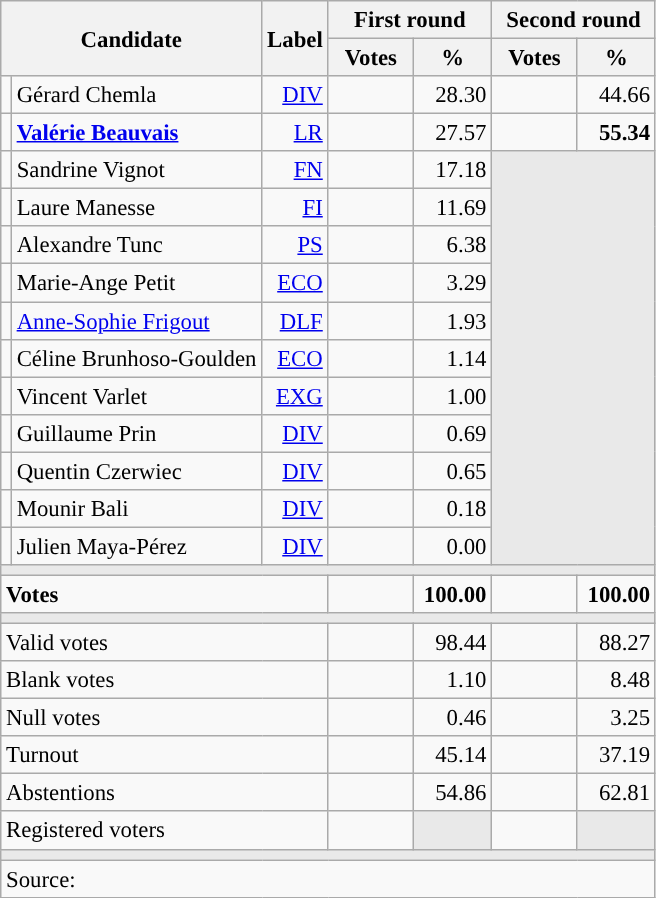<table class="wikitable" style="text-align:right;font-size:95%;">
<tr>
<th rowspan="2" colspan="2">Candidate</th>
<th rowspan="2">Label</th>
<th colspan="2">First round</th>
<th colspan="2">Second round</th>
</tr>
<tr>
<th style="width:50px;">Votes</th>
<th style="width:45px;">%</th>
<th style="width:50px;">Votes</th>
<th style="width:45px;">%</th>
</tr>
<tr>
<td style="color:inherit;background:"></td>
<td style="text-align:left;">Gérard Chemla</td>
<td><a href='#'>DIV</a></td>
<td></td>
<td>28.30</td>
<td></td>
<td>44.66</td>
</tr>
<tr>
<td style="color:inherit;background:"></td>
<td style="text-align:left;"><strong><a href='#'>Valérie Beauvais</a></strong></td>
<td><a href='#'>LR</a></td>
<td></td>
<td>27.57</td>
<td><strong></strong></td>
<td><strong>55.34</strong></td>
</tr>
<tr>
<td style="color:inherit;background:"></td>
<td style="text-align:left;">Sandrine Vignot</td>
<td><a href='#'>FN</a></td>
<td></td>
<td>17.18</td>
<td colspan="2" rowspan="11" style="background:#E9E9E9;"></td>
</tr>
<tr>
<td style="color:inherit;background:"></td>
<td style="text-align:left;">Laure Manesse</td>
<td><a href='#'>FI</a></td>
<td></td>
<td>11.69</td>
</tr>
<tr>
<td style="color:inherit;background:"></td>
<td style="text-align:left;">Alexandre Tunc</td>
<td><a href='#'>PS</a></td>
<td></td>
<td>6.38</td>
</tr>
<tr>
<td style="color:inherit;background:"></td>
<td style="text-align:left;">Marie-Ange Petit</td>
<td><a href='#'>ECO</a></td>
<td></td>
<td>3.29</td>
</tr>
<tr>
<td style="color:inherit;background:"></td>
<td style="text-align:left;"><a href='#'>Anne-Sophie Frigout</a></td>
<td><a href='#'>DLF</a></td>
<td></td>
<td>1.93</td>
</tr>
<tr>
<td style="color:inherit;background:"></td>
<td style="text-align:left;">Céline Brunhoso-Goulden</td>
<td><a href='#'>ECO</a></td>
<td></td>
<td>1.14</td>
</tr>
<tr>
<td style="color:inherit;background:"></td>
<td style="text-align:left;">Vincent Varlet</td>
<td><a href='#'>EXG</a></td>
<td></td>
<td>1.00</td>
</tr>
<tr>
<td style="color:inherit;background:"></td>
<td style="text-align:left;">Guillaume Prin</td>
<td><a href='#'>DIV</a></td>
<td></td>
<td>0.69</td>
</tr>
<tr>
<td style="color:inherit;background:"></td>
<td style="text-align:left;">Quentin Czerwiec</td>
<td><a href='#'>DIV</a></td>
<td></td>
<td>0.65</td>
</tr>
<tr>
<td style="color:inherit;background:"></td>
<td style="text-align:left;">Mounir Bali</td>
<td><a href='#'>DIV</a></td>
<td></td>
<td>0.18</td>
</tr>
<tr>
<td style="color:inherit;background:"></td>
<td style="text-align:left;">Julien Maya-Pérez</td>
<td><a href='#'>DIV</a></td>
<td></td>
<td>0.00</td>
</tr>
<tr>
<td colspan="7" style="background:#E9E9E9;"></td>
</tr>
<tr style="font-weight:bold;">
<td colspan="3" style="text-align:left;">Votes</td>
<td></td>
<td>100.00</td>
<td></td>
<td>100.00</td>
</tr>
<tr>
<td colspan="7" style="background:#E9E9E9;"></td>
</tr>
<tr>
<td colspan="3" style="text-align:left;">Valid votes</td>
<td></td>
<td>98.44</td>
<td></td>
<td>88.27</td>
</tr>
<tr>
<td colspan="3" style="text-align:left;">Blank votes</td>
<td></td>
<td>1.10</td>
<td></td>
<td>8.48</td>
</tr>
<tr>
<td colspan="3" style="text-align:left;">Null votes</td>
<td></td>
<td>0.46</td>
<td></td>
<td>3.25</td>
</tr>
<tr>
<td colspan="3" style="text-align:left;">Turnout</td>
<td></td>
<td>45.14</td>
<td></td>
<td>37.19</td>
</tr>
<tr>
<td colspan="3" style="text-align:left;">Abstentions</td>
<td></td>
<td>54.86</td>
<td></td>
<td>62.81</td>
</tr>
<tr>
<td colspan="3" style="text-align:left;">Registered voters</td>
<td></td>
<td style="background:#E9E9E9;"></td>
<td></td>
<td style="background:#E9E9E9;"></td>
</tr>
<tr>
<td colspan="7" style="background:#E9E9E9;"></td>
</tr>
<tr>
<td colspan="7" style="text-align:left;">Source: </td>
</tr>
</table>
